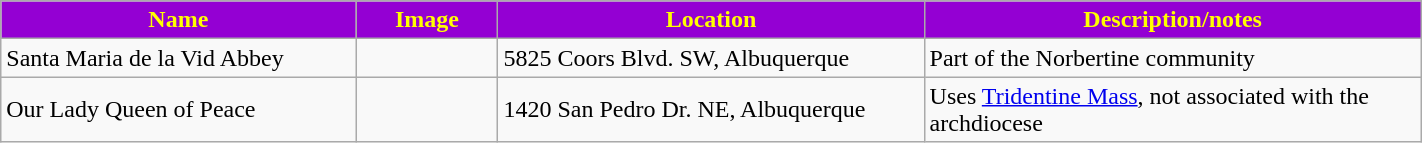<table class="wikitable sortable" style="width:75%">
<tr>
<th style="background:darkviolet; color:yellow;" width="25%"><strong>Name</strong></th>
<th style="background:darkviolet; color:yellow;" width="10%"><strong>Image</strong></th>
<th style="background:darkviolet; color:yellow;" width="30%"><strong>Location</strong></th>
<th style="background:darkviolet; color:yellow;" width="35%"><strong>Description/notes</strong></th>
</tr>
<tr>
<td>Santa Maria de la Vid Abbey</td>
<td></td>
<td>5825 Coors Blvd. SW, Albuquerque</td>
<td>Part of the Norbertine community</td>
</tr>
<tr>
<td>Our Lady Queen of Peace</td>
<td></td>
<td>1420 San Pedro Dr. NE, Albuquerque</td>
<td>Uses <a href='#'>Tridentine Mass</a>, not associated with the archdiocese</td>
</tr>
</table>
